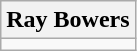<table class="wikitable">
<tr>
<th>Ray Bowers</th>
</tr>
<tr style="vertical-align: top;">
<td></td>
</tr>
</table>
